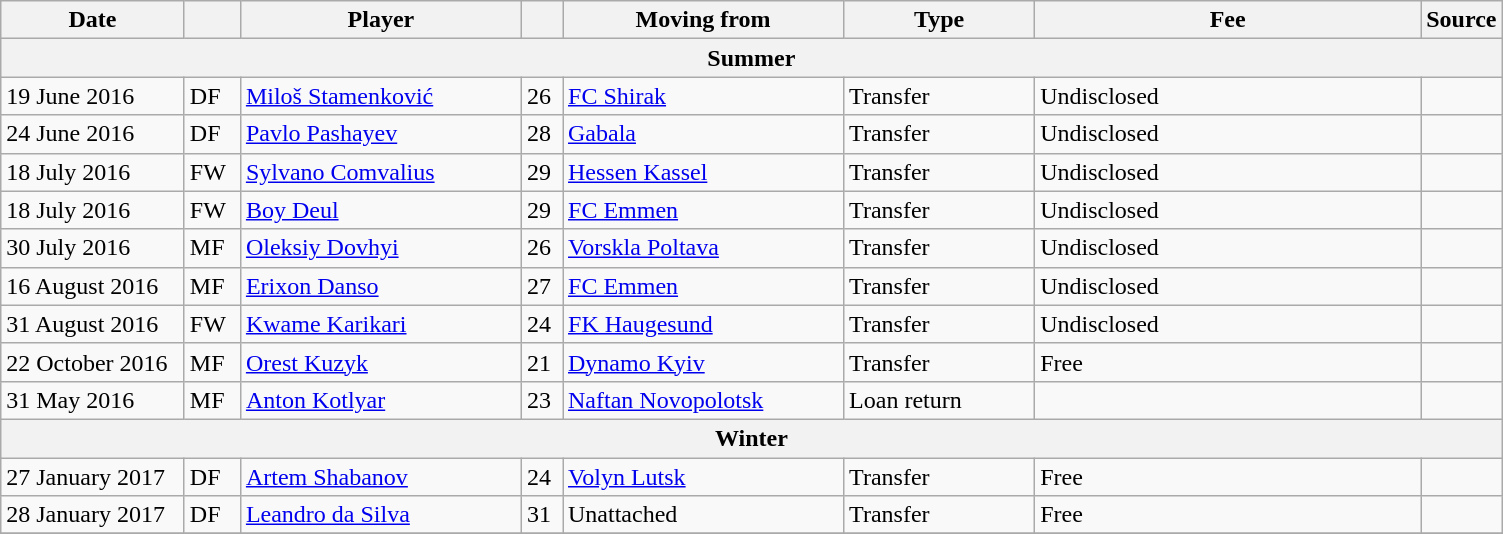<table class="wikitable sortable">
<tr>
<th style="width:115px;">Date</th>
<th style="width:30px;"></th>
<th style="width:180px;">Player</th>
<th style="width:20px;"></th>
<th style="width:180px;">Moving from</th>
<th style="width:120px;" class="unsortable">Type</th>
<th style="width:250px;" class="unsortable">Fee</th>
<th style="width:20px;">Source</th>
</tr>
<tr>
<th colspan=8>Summer</th>
</tr>
<tr>
<td>19 June 2016</td>
<td>DF</td>
<td> <a href='#'>Miloš Stamenković</a></td>
<td>26</td>
<td> <a href='#'>FC Shirak</a></td>
<td>Transfer</td>
<td>Undisclosed</td>
<td></td>
</tr>
<tr>
<td>24 June 2016</td>
<td>DF</td>
<td> <a href='#'>Pavlo Pashayev</a></td>
<td>28</td>
<td> <a href='#'>Gabala</a></td>
<td>Transfer</td>
<td>Undisclosed</td>
<td></td>
</tr>
<tr>
<td>18 July 2016</td>
<td>FW</td>
<td> <a href='#'>Sylvano Comvalius</a></td>
<td>29</td>
<td> <a href='#'>Hessen Kassel</a></td>
<td>Transfer</td>
<td>Undisclosed</td>
<td></td>
</tr>
<tr>
<td>18 July 2016</td>
<td>FW</td>
<td> <a href='#'>Boy Deul</a></td>
<td>29</td>
<td> <a href='#'>FC Emmen</a></td>
<td>Transfer</td>
<td>Undisclosed</td>
<td></td>
</tr>
<tr>
<td>30 July 2016</td>
<td>MF</td>
<td> <a href='#'>Oleksiy Dovhyi</a></td>
<td>26</td>
<td> <a href='#'>Vorskla Poltava</a></td>
<td>Transfer</td>
<td>Undisclosed</td>
<td></td>
</tr>
<tr>
<td>16 August 2016</td>
<td>MF</td>
<td> <a href='#'>Erixon Danso</a></td>
<td>27</td>
<td> <a href='#'>FC Emmen</a></td>
<td>Transfer</td>
<td>Undisclosed</td>
<td></td>
</tr>
<tr>
<td>31 August 2016</td>
<td>FW</td>
<td> <a href='#'>Kwame Karikari</a></td>
<td>24</td>
<td> <a href='#'>FK Haugesund</a></td>
<td>Transfer</td>
<td>Undisclosed</td>
<td></td>
</tr>
<tr>
<td>22 October 2016</td>
<td>MF</td>
<td> <a href='#'>Orest Kuzyk</a></td>
<td>21</td>
<td> <a href='#'>Dynamo Kyiv</a></td>
<td>Transfer</td>
<td>Free</td>
<td></td>
</tr>
<tr>
<td>31 May 2016</td>
<td>MF</td>
<td> <a href='#'>Anton Kotlyar</a></td>
<td>23</td>
<td> <a href='#'>Naftan Novopolotsk</a></td>
<td>Loan return</td>
<td></td>
<td></td>
</tr>
<tr>
<th colspan=8>Winter</th>
</tr>
<tr>
<td>27 January 2017</td>
<td>DF</td>
<td> <a href='#'>Artem Shabanov</a></td>
<td>24</td>
<td> <a href='#'>Volyn Lutsk</a></td>
<td>Transfer</td>
<td>Free</td>
<td></td>
</tr>
<tr>
<td>28 January 2017</td>
<td>DF</td>
<td> <a href='#'>Leandro da Silva</a></td>
<td>31</td>
<td>Unattached</td>
<td>Transfer</td>
<td>Free</td>
<td></td>
</tr>
<tr>
</tr>
</table>
